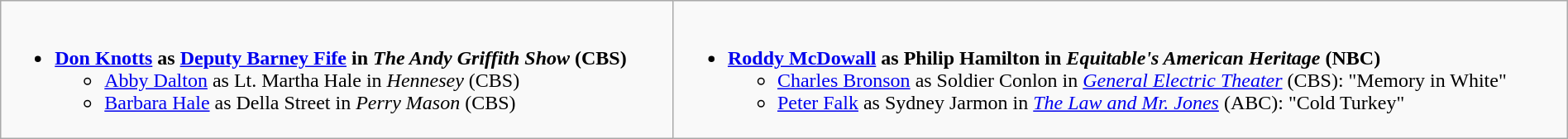<table class=wikitable width="100%">
<tr>
<td style="vertical-align:top;"><br><ul><li><strong><a href='#'>Don Knotts</a> as <a href='#'>Deputy Barney Fife</a> in <em>The Andy Griffith Show</em> (CBS)</strong><ul><li><a href='#'>Abby Dalton</a> as Lt. Martha Hale in <em>Hennesey</em> (CBS)</li><li><a href='#'>Barbara Hale</a> as Della Street in <em>Perry Mason</em> (CBS)</li></ul></li></ul></td>
<td style="vertical-align:top;"><br><ul><li><strong><a href='#'>Roddy McDowall</a> as Philip Hamilton in <em>Equitable's American Heritage</em> (NBC)</strong><ul><li><a href='#'>Charles Bronson</a> as Soldier Conlon in <em><a href='#'>General Electric Theater</a></em> (CBS): "Memory in White"</li><li><a href='#'>Peter Falk</a> as Sydney Jarmon in <em><a href='#'>The Law and Mr. Jones</a></em> (ABC): "Cold Turkey"</li></ul></li></ul></td>
</tr>
</table>
